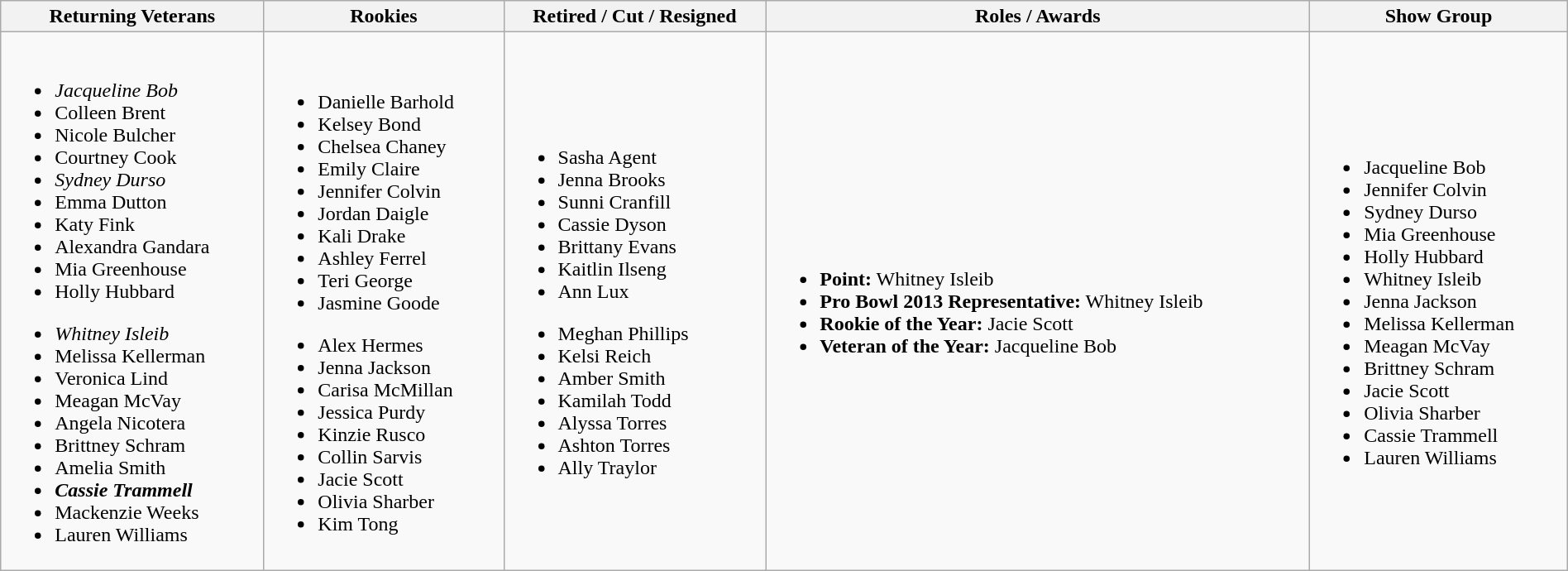<table class="wikitable" style="width:100%;">
<tr>
<th>Returning Veterans</th>
<th>Rookies</th>
<th>Retired / Cut / Resigned</th>
<th>Roles / Awards</th>
<th>Show Group</th>
</tr>
<tr>
<td><br><ul><li><em>Jacqueline Bob</em></li><li>Colleen Brent</li><li>Nicole Bulcher</li><li>Courtney Cook</li><li><em>Sydney Durso</em></li><li>Emma Dutton</li><li>Katy Fink</li><li>Alexandra Gandara</li><li>Mia Greenhouse</li><li>Holly Hubbard</li></ul><ul><li><em>Whitney Isleib</em></li><li>Melissa Kellerman</li><li>Veronica Lind</li><li>Meagan McVay</li><li>Angela Nicotera</li><li>Brittney Schram</li><li>Amelia Smith</li><li><strong><em>Cassie Trammell</em></strong></li><li>Mackenzie Weeks</li><li>Lauren Williams</li></ul></td>
<td><br><ul><li>Danielle Barhold</li><li>Kelsey Bond</li><li>Chelsea Chaney</li><li>Emily Claire</li><li>Jennifer Colvin</li><li>Jordan Daigle</li><li>Kali Drake</li><li>Ashley Ferrel</li><li>Teri George</li><li>Jasmine Goode</li></ul><ul><li>Alex Hermes</li><li>Jenna Jackson</li><li>Carisa McMillan</li><li>Jessica Purdy</li><li>Kinzie Rusco</li><li>Collin Sarvis</li><li>Jacie Scott</li><li>Olivia Sharber</li><li>Kim Tong</li></ul></td>
<td><br><ul><li>Sasha Agent </li><li>Jenna Brooks </li><li>Sunni Cranfill </li><li>Cassie Dyson </li><li>Brittany Evans </li><li>Kaitlin Ilseng </li><li>Ann Lux </li></ul><ul><li>Meghan Phillips </li><li>Kelsi Reich </li><li>Amber Smith </li><li>Kamilah Todd </li><li>Alyssa Torres </li><li>Ashton Torres </li><li>Ally Traylor </li></ul></td>
<td><br><ul><li><strong>Point:</strong> Whitney Isleib</li><li><strong>Pro Bowl 2013 Representative:</strong> Whitney Isleib</li><li><strong>Rookie of the Year:</strong> Jacie Scott</li><li><strong>Veteran of the Year:</strong> Jacqueline Bob</li></ul></td>
<td><br><ul><li>Jacqueline Bob</li><li>Jennifer Colvin</li><li>Sydney Durso</li><li>Mia Greenhouse</li><li>Holly Hubbard</li><li>Whitney Isleib</li><li>Jenna Jackson</li><li>Melissa Kellerman</li><li>Meagan McVay</li><li>Brittney Schram</li><li>Jacie Scott</li><li>Olivia Sharber</li><li>Cassie Trammell</li><li>Lauren Williams</li></ul></td>
</tr>
</table>
